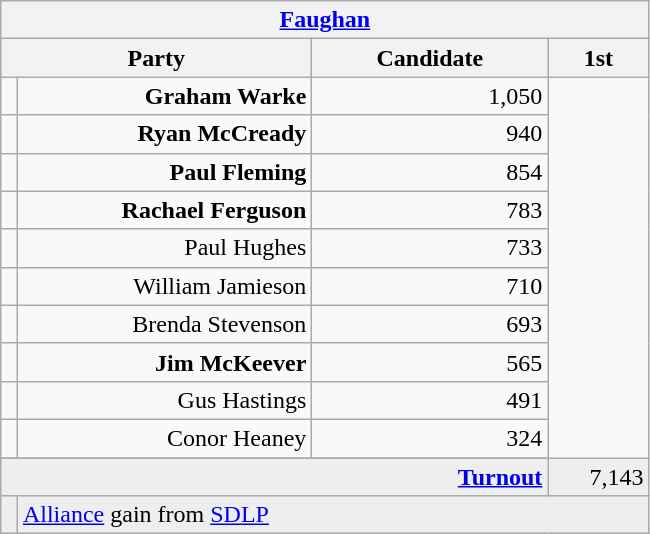<table class="wikitable">
<tr>
<th colspan="4" align="center"><a href='#'>Faughan</a></th>
</tr>
<tr>
<th colspan="2" align="center" width=200>Party</th>
<th width=150>Candidate</th>
<th width=60>1st </th>
</tr>
<tr>
<td></td>
<td align="right"><strong>Graham Warke</strong></td>
<td align="right">1,050</td>
</tr>
<tr>
<td></td>
<td align="right"><strong>Ryan McCready</strong></td>
<td align="right">940</td>
</tr>
<tr>
<td></td>
<td align="right"><strong>Paul Fleming</strong></td>
<td align="right">854</td>
</tr>
<tr>
<td></td>
<td align="right"><strong>Rachael Ferguson</strong></td>
<td align="right">783</td>
</tr>
<tr>
<td></td>
<td align="right">Paul Hughes</td>
<td align="right">733</td>
</tr>
<tr>
<td></td>
<td align="right">William Jamieson</td>
<td align="right">710</td>
</tr>
<tr>
<td></td>
<td align="right">Brenda Stevenson</td>
<td align="right">693</td>
</tr>
<tr>
<td></td>
<td align="right"><strong>Jim McKeever</strong></td>
<td align="right">565</td>
</tr>
<tr>
<td></td>
<td align="right">Gus Hastings</td>
<td align="right">491</td>
</tr>
<tr>
<td></td>
<td align="right">Conor Heaney</td>
<td align="right">324</td>
</tr>
<tr>
</tr>
<tr bgcolor="EEEEEE">
<td colspan=3 align="right"><strong><a href='#'>Turnout</a></strong></td>
<td align="right">7,143</td>
</tr>
<tr bgcolor="EEEEEE">
<td bgcolor=></td>
<td colspan=4 bgcolor="EEEEEE"><a href='#'>Alliance</a> gain from <a href='#'>SDLP</a></td>
</tr>
</table>
